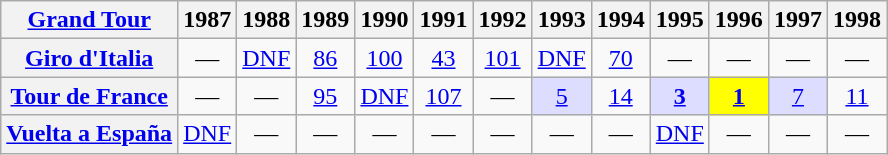<table class="wikitable plainrowheaders">
<tr>
<th scope="col"><a href='#'>Grand Tour</a></th>
<th scope="col">1987</th>
<th scope="col">1988</th>
<th scope="col">1989</th>
<th scope="col">1990</th>
<th scope="col">1991</th>
<th scope="col">1992</th>
<th scope="col">1993</th>
<th scope="col">1994</th>
<th scope="col">1995</th>
<th scope="col">1996</th>
<th scope="col">1997</th>
<th scope="col">1998</th>
</tr>
<tr style="text-align:center;">
<th scope="row"> <a href='#'>Giro d'Italia</a></th>
<td>—</td>
<td style="text-align:center;"><a href='#'>DNF</a></td>
<td style="text-align:center;"><a href='#'>86</a></td>
<td style="text-align:center;"><a href='#'>100</a></td>
<td style="text-align:center;"><a href='#'>43</a></td>
<td style="text-align:center;"><a href='#'>101</a></td>
<td style="text-align:center;"><a href='#'>DNF</a></td>
<td style="text-align:center;"><a href='#'>70</a></td>
<td>—</td>
<td>—</td>
<td>—</td>
<td>—</td>
</tr>
<tr style="text-align:center;">
<th scope="row"> <a href='#'>Tour de France</a></th>
<td>—</td>
<td>—</td>
<td style="text-align:center;"><a href='#'>95</a></td>
<td style="text-align:center;"><a href='#'>DNF</a></td>
<td style="text-align:center;"><a href='#'>107</a></td>
<td>—</td>
<td style="text-align:center; background:#ddf;"><a href='#'>5</a></td>
<td style="text-align:center;"><a href='#'>14</a></td>
<td style="text-align:center; background:#ddf;"><a href='#'><strong>3</strong></a></td>
<td style="text-align:center; background:yellow;"><a href='#'><strong>1</strong></a></td>
<td style="text-align:center; background:#ddf;"><a href='#'>7</a></td>
<td style="text-align:center;"><a href='#'>11</a></td>
</tr>
<tr style="text-align:center;">
<th scope="row"> <a href='#'>Vuelta a España</a></th>
<td style="text-align:center;"><a href='#'>DNF</a></td>
<td>—</td>
<td>—</td>
<td>—</td>
<td>—</td>
<td>—</td>
<td>—</td>
<td>—</td>
<td style="text-align:center;"><a href='#'>DNF</a></td>
<td>—</td>
<td>—</td>
<td>—</td>
</tr>
</table>
